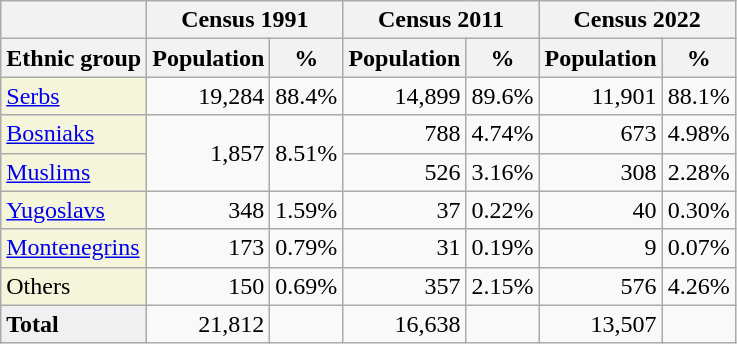<table class="wikitable">
<tr>
<th></th>
<th colspan="2">Census 1991</th>
<th colspan="2">Census 2011</th>
<th colspan="2">Census 2022 </th>
</tr>
<tr>
<th>Ethnic group</th>
<th>Population</th>
<th>%</th>
<th>Population</th>
<th>%</th>
<th>Population</th>
<th>%</th>
</tr>
<tr>
<td style="background:#F5F5DC;"><a href='#'>Serbs</a></td>
<td align="right">19,284</td>
<td>88.4%</td>
<td align="right">14,899</td>
<td>89.6%</td>
<td align="right">11,901</td>
<td>88.1%</td>
</tr>
<tr>
<td style="background:#F5F5DC;"><a href='#'>Bosniaks</a></td>
<td rowspan="2" align="right">1,857</td>
<td rowspan="2">8.51%</td>
<td align="right">788</td>
<td>4.74%</td>
<td align="right">673</td>
<td>4.98%</td>
</tr>
<tr>
<td style="background:#F5F5DC;"><a href='#'>Muslims</a></td>
<td align="right">526</td>
<td>3.16%</td>
<td align="right">308</td>
<td>2.28%</td>
</tr>
<tr>
<td style="background:#F5F5DC;"><a href='#'>Yugoslavs</a></td>
<td align="right">348</td>
<td>1.59%</td>
<td align="right">37</td>
<td>0.22%</td>
<td align="right">40</td>
<td>0.30%</td>
</tr>
<tr>
<td style="background:#F5F5DC;"><a href='#'>Montenegrins</a></td>
<td align="right">173</td>
<td>0.79%</td>
<td align="right">31</td>
<td>0.19%</td>
<td align="right">9</td>
<td>0.07%</td>
</tr>
<tr>
<td style="background:#F5F5DC;">Others</td>
<td align="right">150</td>
<td>0.69%</td>
<td align="right">357</td>
<td>2.15%</td>
<td align="right">576</td>
<td>4.26%</td>
</tr>
<tr>
<td style="background:#F0F0F0;"><strong>Total</strong></td>
<td align="right">21,812</td>
<td></td>
<td align="right">16,638</td>
<td></td>
<td align="right">13,507</td>
<td></td>
</tr>
</table>
